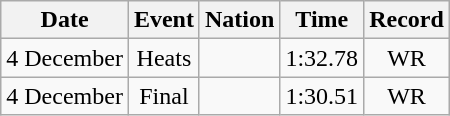<table class=wikitable style=text-align:center>
<tr>
<th>Date</th>
<th>Event</th>
<th>Nation</th>
<th>Time</th>
<th>Record</th>
</tr>
<tr>
<td>4 December</td>
<td>Heats</td>
<td align=left></td>
<td>1:32.78</td>
<td>WR</td>
</tr>
<tr>
<td>4 December</td>
<td>Final</td>
<td align=left></td>
<td>1:30.51</td>
<td>WR</td>
</tr>
</table>
